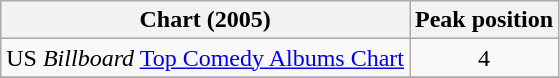<table class="wikitable sortable">
<tr>
<th>Chart (2005)</th>
<th>Peak position</th>
</tr>
<tr>
<td>US <em>Billboard</em> <a href='#'>Top Comedy Albums Chart</a></td>
<td style="text-align:center;">4</td>
</tr>
<tr>
</tr>
</table>
